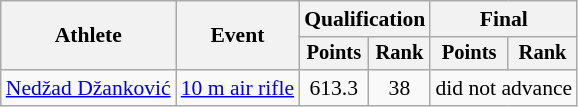<table class="wikitable" style="text-align:center; font-size:90%">
<tr>
<th rowspan=2>Athlete</th>
<th rowspan=2>Event</th>
<th colspan=2>Qualification</th>
<th colspan=2>Final</th>
</tr>
<tr style="font-size:95%">
<th>Points</th>
<th>Rank</th>
<th>Points</th>
<th>Rank</th>
</tr>
<tr>
<td align=left><a href='#'>Nedžad Džanković</a></td>
<td align=left><a href='#'>10 m air rifle</a></td>
<td>613.3</td>
<td>38</td>
<td colspan=2>did not advance</td>
</tr>
</table>
